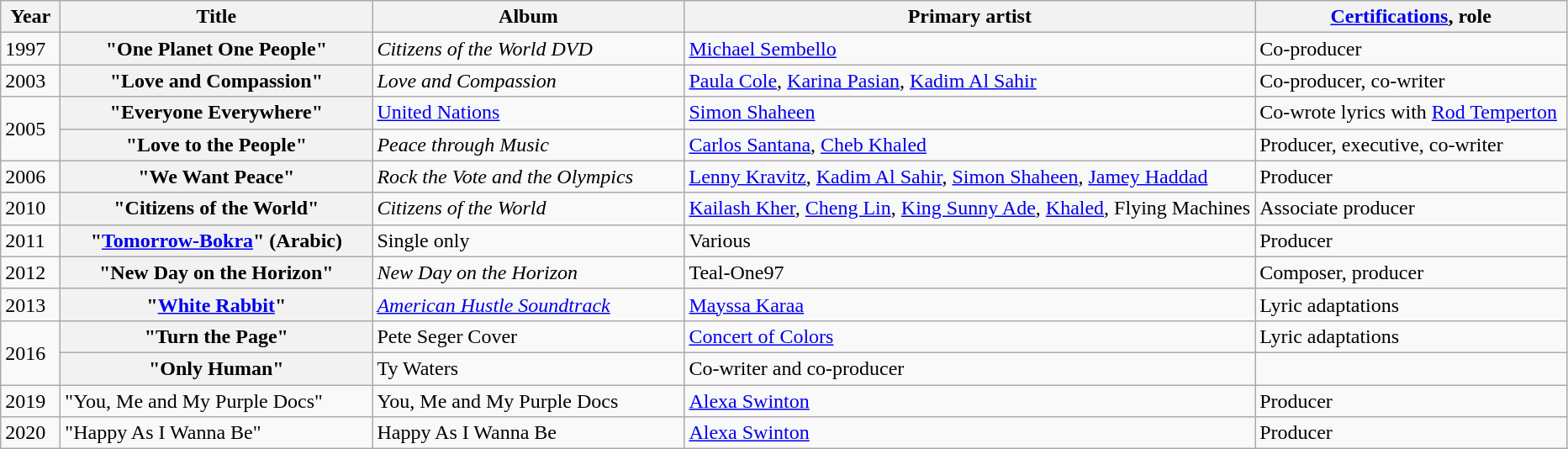<table class="wikitable plainrowheaders" style="text-align:left;">
<tr>
<th scope="col" rowspan="1" style="width:2.5em;">Year</th>
<th scope="col" rowspan="1" style="width:15em;">Title</th>
<th scope="col" rowspan="1" style="width:15em;">Album</th>
<th scope="col" rowspan="1">Primary artist</th>
<th scope="col" rowspan="1" style="width:15em;"><a href='#'>Certifications</a>, role</th>
</tr>
<tr>
<td rowspan="1">1997</td>
<th scope="row">"One Planet One People"</th>
<td><em>Citizens of the World DVD  </em></td>
<td><a href='#'>Michael Sembello</a></td>
<td>Co-producer</td>
</tr>
<tr>
<td rowspan="1">2003</td>
<th scope="row">"Love and Compassion"</th>
<td><em> Love and Compassion  </em></td>
<td><a href='#'>Paula Cole</a>, <a href='#'>Karina Pasian</a>, <a href='#'>Kadim Al Sahir</a></td>
<td>Co-producer, co-writer</td>
</tr>
<tr>
<td rowspan="2">2005</td>
<th scope="row">"Everyone Everywhere"</th>
<td><a href='#'>United Nations</a></td>
<td><a href='#'>Simon Shaheen</a></td>
<td>Co-wrote lyrics with <a href='#'>Rod Temperton</a></td>
</tr>
<tr>
<th scope="row">"Love to the People"</th>
<td><em>Peace through Music </em></td>
<td><a href='#'>Carlos Santana</a>, <a href='#'>Cheb Khaled</a></td>
<td>Producer, executive, co-writer</td>
</tr>
<tr>
<td rowspan="1">2006</td>
<th scope="row">"We Want Peace"</th>
<td><em> Rock the Vote and the Olympics </em></td>
<td><a href='#'>Lenny Kravitz</a>, <a href='#'>Kadim Al Sahir</a>, <a href='#'>Simon Shaheen</a>, <a href='#'>Jamey Haddad</a></td>
<td>Producer</td>
</tr>
<tr>
<td rowspan="1">2010</td>
<th scope="row">"Citizens of the World"</th>
<td><em>Citizens of the World </em></td>
<td><a href='#'>Kailash Kher</a>, <a href='#'>Cheng Lin</a>, <a href='#'>King Sunny Ade</a>, <a href='#'>Khaled</a>, Flying Machines</td>
<td>Associate producer</td>
</tr>
<tr>
<td rowspan="1">2011</td>
<th scope="row">"<a href='#'>Tomorrow-Bokra</a>" (Arabic)</th>
<td>Single only</td>
<td>Various</td>
<td>Producer</td>
</tr>
<tr>
<td rowspan="1">2012</td>
<th scope="row">"New Day on the Horizon"</th>
<td><em>New Day on the Horizon</em></td>
<td>Teal-One97</td>
<td>Composer, producer</td>
</tr>
<tr>
<td rowspan="1">2013</td>
<th scope="row">"<a href='#'>White Rabbit</a>"</th>
<td><em><a href='#'>American Hustle Soundtrack</a></em></td>
<td rowspan="1;"><a href='#'>Mayssa Karaa</a></td>
<td>Lyric adaptations</td>
</tr>
<tr>
<td rowspan="2">2016</td>
<th scope="row">"Turn the Page"</th>
<td>Pete Seger Cover</td>
<td rowspan="1;"><a href='#'>Concert of Colors</a></td>
<td>Lyric adaptations</td>
</tr>
<tr>
<th scope="row">"Only Human"</th>
<td rowspan="1;">Ty Waters</td>
<td>Co-writer and co-producer</td>
<td></td>
</tr>
<tr>
<td>2019</td>
<td>"You, Me and My Purple Docs"</td>
<td>You, Me and My Purple Docs</td>
<td><a href='#'>Alexa Swinton</a></td>
<td>Producer</td>
</tr>
<tr>
<td>2020</td>
<td>"Happy As I Wanna Be"</td>
<td>Happy As I Wanna Be</td>
<td><a href='#'>Alexa Swinton</a></td>
<td>Producer</td>
</tr>
</table>
